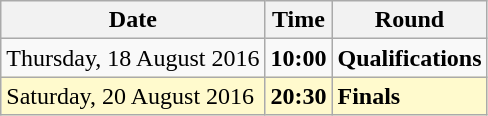<table class="wikitable">
<tr>
<th>Date</th>
<th>Time</th>
<th>Round</th>
</tr>
<tr>
<td>Thursday, 18 August 2016</td>
<td><strong>10:00</strong></td>
<td><strong>Qualifications</strong></td>
</tr>
<tr>
<td style=background:lemonchiffon>Saturday, 20 August 2016</td>
<td style=background:lemonchiffon><strong>20:30</strong></td>
<td style=background:lemonchiffon><strong>Finals</strong></td>
</tr>
</table>
